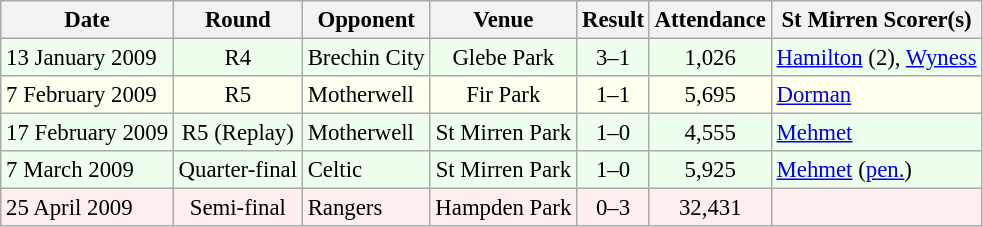<table class="wikitable sortable" style="font-size:95%; text-align:center">
<tr>
<th>Date</th>
<th>Round</th>
<th>Opponent</th>
<th>Venue</th>
<th>Result</th>
<th>Attendance</th>
<th>St Mirren Scorer(s)</th>
</tr>
<tr bgcolor = "#EEFFEE">
<td align=left>13 January 2009</td>
<td>R4</td>
<td align="left">Brechin City</td>
<td>Glebe Park</td>
<td>3–1</td>
<td>1,026</td>
<td align="left"><a href='#'>Hamilton</a> (2), <a href='#'>Wyness</a></td>
</tr>
<tr bgcolor = "#FFFFEE">
<td align=left>7 February 2009</td>
<td>R5</td>
<td align="left">Motherwell</td>
<td>Fir Park</td>
<td>1–1</td>
<td>5,695</td>
<td align="left"><a href='#'>Dorman</a></td>
</tr>
<tr bgcolor = "#EEFFEE">
<td align=left>17 February 2009</td>
<td>R5 (Replay)</td>
<td align="left">Motherwell</td>
<td>St Mirren Park</td>
<td>1–0</td>
<td>4,555</td>
<td align="left"><a href='#'>Mehmet</a></td>
</tr>
<tr bgcolor= "#EEFFEE">
<td align=left>7 March 2009</td>
<td>Quarter-final</td>
<td align="left">Celtic</td>
<td>St Mirren Park</td>
<td>1–0</td>
<td>5,925</td>
<td align="left"><a href='#'>Mehmet</a> (<a href='#'>pen.</a>)</td>
</tr>
<tr bgcolor= "#FFEEEE">
<td align=left>25 April 2009</td>
<td>Semi-final</td>
<td align="left">Rangers</td>
<td>Hampden Park</td>
<td>0–3</td>
<td>32,431</td>
<td></td>
</tr>
</table>
